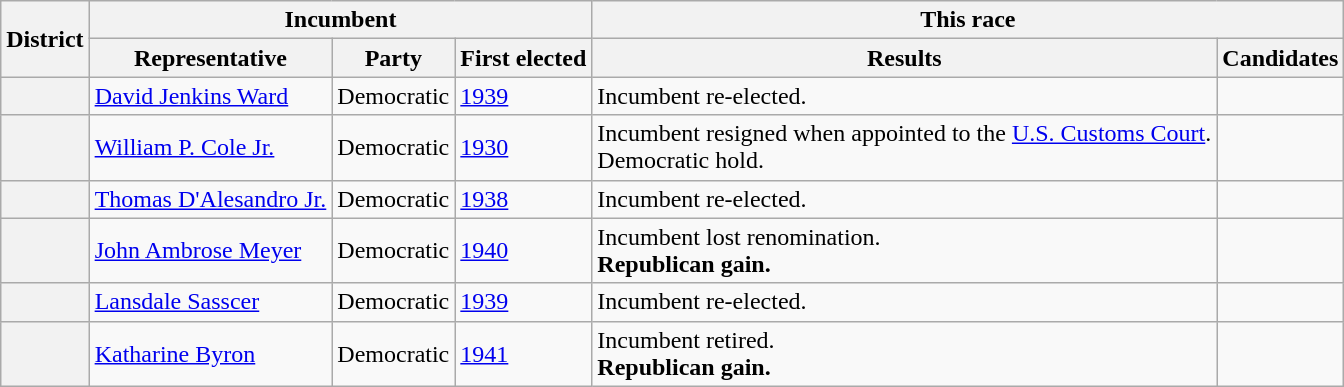<table class=wikitable>
<tr>
<th rowspan=2>District</th>
<th colspan=3>Incumbent</th>
<th colspan=2>This race</th>
</tr>
<tr>
<th>Representative</th>
<th>Party</th>
<th>First elected</th>
<th>Results</th>
<th>Candidates</th>
</tr>
<tr>
<th></th>
<td><a href='#'>David Jenkins Ward</a></td>
<td>Democratic</td>
<td><a href='#'>1939 </a></td>
<td>Incumbent re-elected.</td>
<td nowrap></td>
</tr>
<tr>
<th></th>
<td><a href='#'>William P. Cole Jr.</a></td>
<td>Democratic</td>
<td><a href='#'>1930</a></td>
<td>Incumbent resigned when appointed to the <a href='#'>U.S. Customs Court</a>.<br>Democratic hold.</td>
<td nowrap></td>
</tr>
<tr>
<th></th>
<td><a href='#'>Thomas D'Alesandro Jr.</a></td>
<td>Democratic</td>
<td><a href='#'>1938</a></td>
<td>Incumbent re-elected.</td>
<td nowrap></td>
</tr>
<tr>
<th></th>
<td><a href='#'>John Ambrose Meyer</a></td>
<td>Democratic</td>
<td><a href='#'>1940</a></td>
<td>Incumbent lost renomination.<br><strong>Republican gain.</strong></td>
<td nowrap></td>
</tr>
<tr>
<th></th>
<td><a href='#'>Lansdale Sasscer</a></td>
<td>Democratic</td>
<td><a href='#'>1939 </a></td>
<td>Incumbent re-elected.</td>
<td nowrap></td>
</tr>
<tr>
<th></th>
<td><a href='#'>Katharine Byron</a></td>
<td>Democratic</td>
<td><a href='#'>1941 </a></td>
<td>Incumbent retired.<br><strong>Republican gain.</strong></td>
<td nowrap></td>
</tr>
</table>
